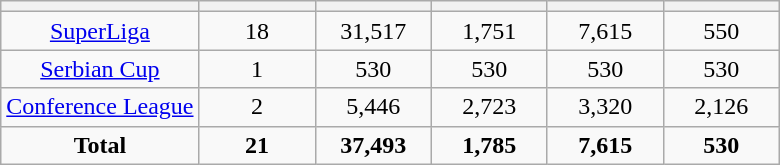<table class="wikitable sortable" style="text-align: center;">
<tr>
<th></th>
<th style="width:70px;"></th>
<th style="width:70px;"></th>
<th style="width:70px;"></th>
<th style="width:70px;"></th>
<th style="width:70px;"></th>
</tr>
<tr>
<td><a href='#'>SuperLiga</a></td>
<td>18</td>
<td>31,517</td>
<td>1,751</td>
<td>7,615</td>
<td>550</td>
</tr>
<tr>
<td><a href='#'>Serbian Cup</a></td>
<td>1</td>
<td>530</td>
<td>530</td>
<td>530</td>
<td>530</td>
</tr>
<tr>
<td><a href='#'>Conference League</a></td>
<td>2</td>
<td>5,446</td>
<td>2,723</td>
<td>3,320</td>
<td>2,126</td>
</tr>
<tr>
<td><strong>Total</strong></td>
<td><strong>21</strong></td>
<td><strong>37,493</strong></td>
<td><strong>1,785</strong></td>
<td><strong>7,615</strong></td>
<td><strong>530</strong></td>
</tr>
</table>
